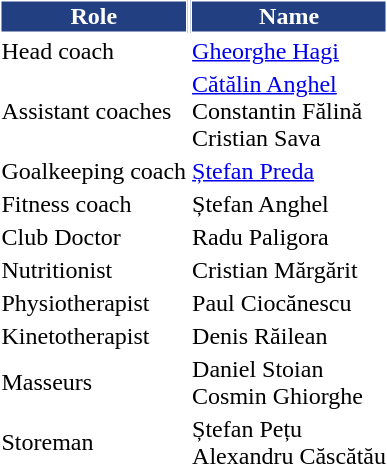<table class="toccolours">
<tr>
<th style="background:#224081;color:#FFFFFF;border:1px solid #FFFFFF">Role</th>
<th style="background:#224081;color:#FFFFFF;border:1px solid #FFFFFF">Name</th>
</tr>
<tr>
<td>Head coach</td>
<td> <a href='#'>Gheorghe Hagi</a></td>
</tr>
<tr>
<td>Assistant coaches</td>
<td> <a href='#'>Cătălin Anghel</a> <br>  Constantin Fălină <br>   Cristian Sava</td>
</tr>
<tr>
<td>Goalkeeping coach</td>
<td> <a href='#'>Ștefan Preda</a></td>
</tr>
<tr>
<td>Fitness coach</td>
<td> Ștefan Anghel</td>
</tr>
<tr>
<td>Club Doctor</td>
<td> Radu Paligora</td>
</tr>
<tr>
<td>Nutritionist</td>
<td> Cristian Mărgărit</td>
</tr>
<tr>
<td>Physiotherapist</td>
<td> Paul Ciocănescu</td>
</tr>
<tr>
<td>Kinetotherapist</td>
<td> Denis Răilean</td>
</tr>
<tr>
<td>Masseurs</td>
<td> Daniel Stoian <br>  Cosmin Ghiorghe</td>
</tr>
<tr>
<td>Storeman</td>
<td> Ștefan Pețu  <br>  Alexandru Căscătău</td>
</tr>
</table>
